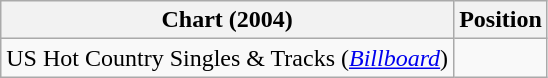<table class="wikitable">
<tr>
<th>Chart (2004)</th>
<th>Position</th>
</tr>
<tr>
<td>US Hot Country Singles & Tracks (<a href='#'><em>Billboard</em></a>)</td>
<td></td>
</tr>
</table>
